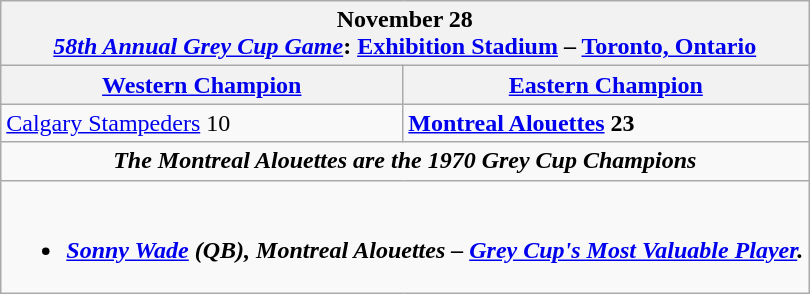<table class="wikitable">
<tr>
<th colspan="2">November 28<br><a href='#'><em>58th Annual Grey Cup Game</em></a>: <a href='#'>Exhibition Stadium</a> – <a href='#'>Toronto, Ontario</a></th>
</tr>
<tr>
<th><a href='#'>Western Champion</a></th>
<th><a href='#'>Eastern Champion</a></th>
</tr>
<tr>
<td><a href='#'>Calgary Stampeders</a> 10</td>
<td><strong><a href='#'>Montreal Alouettes</a> 23</strong></td>
</tr>
<tr>
<td colspan="2" align="center"><strong><em>The Montreal Alouettes are the 1970 Grey Cup Champions</em></strong></td>
</tr>
<tr>
<td colspan="2" align="center"><br><ul><li><strong><em><a href='#'>Sonny Wade</a> (QB), Montreal Alouettes – <a href='#'>Grey Cup's Most Valuable Player</a>.</em></strong></li></ul></td>
</tr>
</table>
